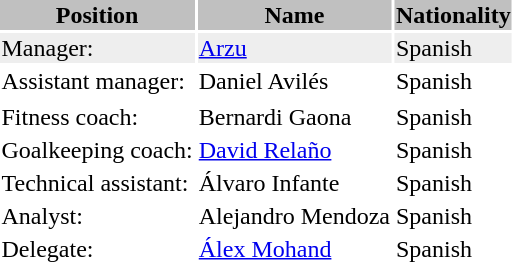<table class="toccolours">
<tr>
<th bgcolor=silver>Position</th>
<th bgcolor=silver>Name</th>
<th bgcolor=silver>Nationality</th>
</tr>
<tr bgcolor=#eeeeee>
<td>Manager:</td>
<td><a href='#'>Arzu</a></td>
<td> Spanish</td>
</tr>
<tr>
<td>Assistant manager:</td>
<td>Daniel Avilés</td>
<td> Spanish</td>
</tr>
<tr bgcolor=#eeeeee>
</tr>
<tr>
<td>Fitness coach:</td>
<td>Bernardi Gaona</td>
<td> Spanish</td>
</tr>
<tr>
<td>Goalkeeping coach:</td>
<td><a href='#'>David Relaño</a></td>
<td> Spanish</td>
</tr>
<tr>
<td>Technical assistant:</td>
<td>Álvaro Infante</td>
<td> Spanish</td>
</tr>
<tr>
<td>Analyst:</td>
<td>Alejandro Mendoza</td>
<td> Spanish</td>
</tr>
<tr>
<td>Delegate:</td>
<td><a href='#'>Álex Mohand</a></td>
<td> Spanish</td>
</tr>
</table>
